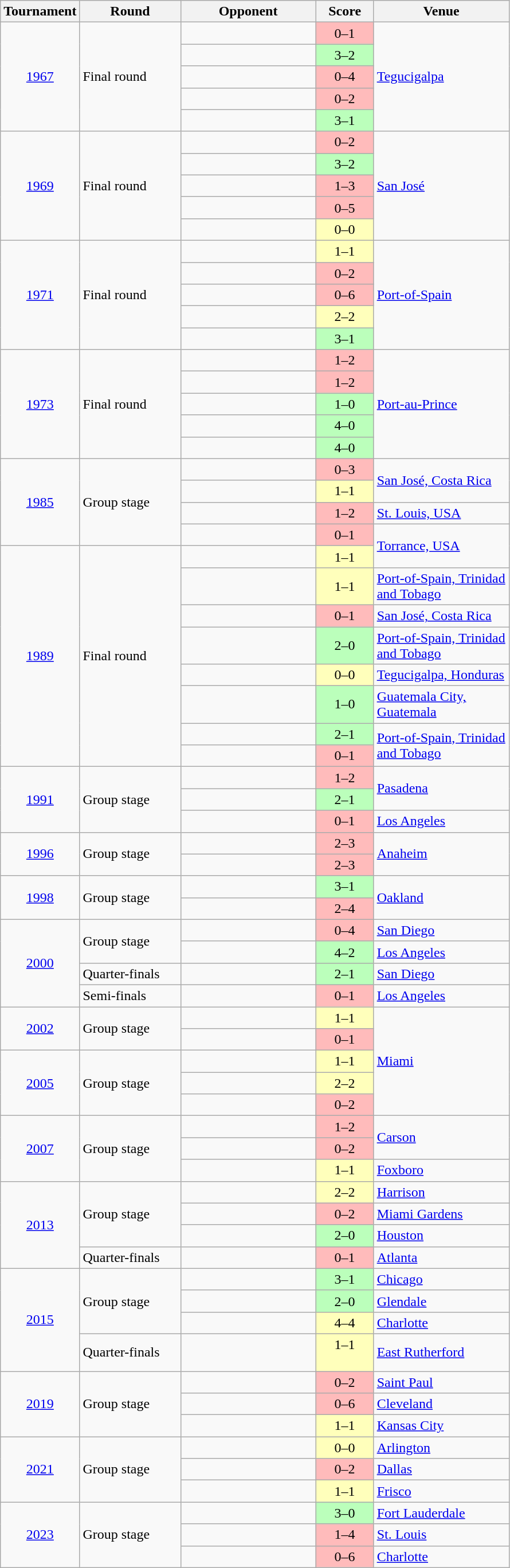<table class="wikitable mw-collapsible mw-collapsed" style="text-align:left;">
<tr>
<th>Tournament</th>
<th width=110>Round</th>
<th width=150>Opponent</th>
<th width=60>Score</th>
<th width=150>Venue</th>
</tr>
<tr>
<td rowspan="5" align=center> <a href='#'>1967</a></td>
<td rowspan="5">Final round</td>
<td></td>
<td align=center bgcolor="#ffbbbb">0–1</td>
<td rowspan=5><a href='#'>Tegucigalpa</a></td>
</tr>
<tr>
<td></td>
<td align=center bgcolor="#bbffbb">3–2</td>
</tr>
<tr>
<td></td>
<td align=center bgcolor="#ffbbbb">0–4</td>
</tr>
<tr>
<td></td>
<td align=center bgcolor="#ffbbbb">0–2</td>
</tr>
<tr>
<td></td>
<td align=center bgcolor="#bbffbb">3–1</td>
</tr>
<tr>
<td rowspan="5" align=center> <a href='#'>1969</a></td>
<td rowspan="5">Final round</td>
<td></td>
<td align=center bgcolor="#ffbbbb">0–2</td>
<td rowspan=5><a href='#'>San José</a></td>
</tr>
<tr>
<td></td>
<td align=center bgcolor="#bbffbb">3–2</td>
</tr>
<tr>
<td></td>
<td align=center bgcolor="#ffbbbb">1–3</td>
</tr>
<tr>
<td></td>
<td align=center bgcolor="#ffbbbb">0–5</td>
</tr>
<tr>
<td></td>
<td align=center bgcolor="#ffffbb">0–0</td>
</tr>
<tr>
<td rowspan="5" align=center> <a href='#'>1971</a></td>
<td rowspan="5">Final round</td>
<td></td>
<td align=center bgcolor="#ffffbb">1–1</td>
<td rowspan=5><a href='#'>Port-of-Spain</a></td>
</tr>
<tr>
<td></td>
<td align=center bgcolor="#ffbbbb">0–2</td>
</tr>
<tr>
<td></td>
<td align=center bgcolor="#ffbbbb">0–6</td>
</tr>
<tr>
<td></td>
<td align=center bgcolor="#ffffbb">2–2</td>
</tr>
<tr>
<td></td>
<td align=center bgcolor="#bbffbb">3–1</td>
</tr>
<tr>
<td rowspan="5" align=center> <a href='#'>1973</a></td>
<td rowspan="5">Final round</td>
<td></td>
<td align=center bgcolor="#ffbbbb">1–2</td>
<td rowspan=5><a href='#'>Port-au-Prince</a></td>
</tr>
<tr>
<td></td>
<td align=center bgcolor="#ffbbbb">1–2</td>
</tr>
<tr>
<td></td>
<td align=center bgcolor="#bbffbb">1–0</td>
</tr>
<tr>
<td></td>
<td align=center bgcolor="#bbffbb">4–0</td>
</tr>
<tr>
<td></td>
<td align=center bgcolor="#bbffbb">4–0</td>
</tr>
<tr>
<td rowspan="4" align=center><a href='#'>1985</a></td>
<td rowspan="4">Group stage</td>
<td></td>
<td align=center bgcolor="#ffbbbb">0–3</td>
<td rowspan=2><a href='#'>San José, Costa Rica</a></td>
</tr>
<tr>
<td></td>
<td align=center bgcolor="#ffffbb">1–1</td>
</tr>
<tr>
<td></td>
<td align=center bgcolor="#ffbbbb">1–2</td>
<td><a href='#'>St. Louis, USA</a></td>
</tr>
<tr>
<td></td>
<td align=center bgcolor="#ffbbbb">0–1</td>
<td rowspan=2><a href='#'>Torrance, USA</a></td>
</tr>
<tr>
<td rowspan="8" align=center><a href='#'>1989</a></td>
<td rowspan="8">Final round</td>
<td></td>
<td align=center bgcolor="#ffffbb">1–1</td>
</tr>
<tr>
<td></td>
<td align=center bgcolor="#ffffbb">1–1</td>
<td><a href='#'>Port-of-Spain, Trinidad and Tobago</a></td>
</tr>
<tr>
<td></td>
<td align=center bgcolor="#ffbbbb">0–1</td>
<td><a href='#'>San José, Costa Rica</a></td>
</tr>
<tr>
<td></td>
<td align=center bgcolor="#bbffbb">2–0</td>
<td><a href='#'>Port-of-Spain, Trinidad and Tobago</a></td>
</tr>
<tr>
<td></td>
<td align=center bgcolor="#ffffbb">0–0</td>
<td><a href='#'>Tegucigalpa, Honduras</a></td>
</tr>
<tr>
<td></td>
<td align=center bgcolor="#bbffbb">1–0</td>
<td><a href='#'>Guatemala City, Guatemala</a></td>
</tr>
<tr>
<td></td>
<td align=center bgcolor="#bbffbb">2–1</td>
<td rowspan=2><a href='#'>Port-of-Spain, Trinidad and Tobago</a></td>
</tr>
<tr>
<td></td>
<td align=center bgcolor="#ffbbbb">0–1</td>
</tr>
<tr>
<td rowspan="3" align=center> <a href='#'>1991</a></td>
<td rowspan="3">Group stage</td>
<td></td>
<td align=center bgcolor="#ffbbbb">1–2</td>
<td rowspan=2><a href='#'>Pasadena</a></td>
</tr>
<tr>
<td></td>
<td align=center bgcolor="#bbffbb">2–1</td>
</tr>
<tr>
<td></td>
<td align=center bgcolor="#ffbbbb">0–1</td>
<td><a href='#'>Los Angeles</a></td>
</tr>
<tr>
<td rowspan="2" align=center> <a href='#'>1996</a></td>
<td rowspan="2">Group stage</td>
<td></td>
<td align=center bgcolor="#ffbbbb">2–3</td>
<td rowspan=2><a href='#'>Anaheim</a></td>
</tr>
<tr>
<td></td>
<td align=center bgcolor="#ffbbbb">2–3</td>
</tr>
<tr>
<td rowspan="2" align=center> <a href='#'>1998</a></td>
<td rowspan="2">Group stage</td>
<td></td>
<td align=center bgcolor="#bbffbb">3–1</td>
<td rowspan=2><a href='#'>Oakland</a></td>
</tr>
<tr>
<td></td>
<td align=center bgcolor="#ffbbbb">2–4</td>
</tr>
<tr>
<td rowspan="4" align=center> <a href='#'>2000</a></td>
<td rowspan="2">Group stage</td>
<td></td>
<td align=center bgcolor="#ffbbbb">0–4</td>
<td><a href='#'>San Diego</a></td>
</tr>
<tr>
<td></td>
<td align=center bgcolor="#bbffbb">4–2</td>
<td><a href='#'>Los Angeles</a></td>
</tr>
<tr>
<td>Quarter-finals</td>
<td></td>
<td align=center bgcolor="#bbffbb">2–1 <br></td>
<td><a href='#'>San Diego</a></td>
</tr>
<tr>
<td>Semi-finals</td>
<td></td>
<td align=center bgcolor="#ffbbbb">0–1</td>
<td><a href='#'>Los Angeles</a></td>
</tr>
<tr>
<td rowspan="2" align=center> <a href='#'>2002</a></td>
<td rowspan="2">Group stage</td>
<td></td>
<td align=center bgcolor="#ffffbb">1–1</td>
<td rowspan=5><a href='#'>Miami</a></td>
</tr>
<tr>
<td></td>
<td align=center bgcolor="#ffbbbb">0–1</td>
</tr>
<tr>
<td rowspan="3" align=center> <a href='#'>2005</a></td>
<td rowspan="3">Group stage</td>
<td></td>
<td align=center bgcolor="#ffffbb">1–1</td>
</tr>
<tr>
<td></td>
<td align=center bgcolor="#ffffbb">2–2</td>
</tr>
<tr>
<td></td>
<td align=center bgcolor="#ffbbbb">0–2</td>
</tr>
<tr>
<td rowspan="3" align=center> <a href='#'>2007</a></td>
<td rowspan="3">Group stage</td>
<td></td>
<td align=center bgcolor="#ffbbbb">1–2</td>
<td rowspan=2><a href='#'>Carson</a></td>
</tr>
<tr>
<td></td>
<td align=center bgcolor="#ffbbbb">0–2</td>
</tr>
<tr>
<td></td>
<td align=center bgcolor="#ffffbb">1–1</td>
<td><a href='#'>Foxboro</a></td>
</tr>
<tr>
<td rowspan="4" align=center> <a href='#'>2013</a></td>
<td rowspan="3">Group stage</td>
<td></td>
<td align=center bgcolor="#ffffbb">2–2</td>
<td><a href='#'>Harrison</a></td>
</tr>
<tr>
<td></td>
<td align=center bgcolor="#ffbbbb">0–2</td>
<td><a href='#'>Miami Gardens</a></td>
</tr>
<tr>
<td></td>
<td align=center bgcolor="#bbffbb">2–0</td>
<td><a href='#'>Houston</a></td>
</tr>
<tr>
<td>Quarter-finals</td>
<td></td>
<td align=center bgcolor="#ffbbbb">0–1</td>
<td><a href='#'>Atlanta</a></td>
</tr>
<tr>
<td rowspan="4" align=center>  <a href='#'>2015</a></td>
<td rowspan="3">Group stage</td>
<td></td>
<td align=center bgcolor="#bbffbb">3–1</td>
<td><a href='#'>Chicago</a></td>
</tr>
<tr>
<td></td>
<td align=center bgcolor="#bbffbb">2–0</td>
<td><a href='#'>Glendale</a></td>
</tr>
<tr>
<td></td>
<td align=center bgcolor="#ffffbb">4–4</td>
<td><a href='#'>Charlotte</a></td>
</tr>
<tr>
<td>Quarter-finals</td>
<td></td>
<td align=center bgcolor="#ffffbb">1–1<br><br></td>
<td><a href='#'>East Rutherford</a></td>
</tr>
<tr>
<td rowspan=3 align=center>   <a href='#'>2019</a></td>
<td rowspan=3>Group stage</td>
<td></td>
<td align=center bgcolor="ffbbbb">0–2</td>
<td><a href='#'>Saint Paul</a></td>
</tr>
<tr>
<td></td>
<td align=center bgcolor="ffbbbb">0–6</td>
<td><a href='#'>Cleveland</a></td>
</tr>
<tr>
<td></td>
<td align=center bgcolor="ffffbb">1–1</td>
<td><a href='#'>Kansas City</a></td>
</tr>
<tr>
<td rowspan=3 align=center> <a href='#'>2021</a></td>
<td rowspan=3>Group stage</td>
<td></td>
<td align=center bgcolor="#ffffbb">0–0</td>
<td><a href='#'>Arlington</a></td>
</tr>
<tr>
<td></td>
<td align=center bgcolor="ffbbbb">0–2</td>
<td><a href='#'>Dallas</a></td>
</tr>
<tr>
<td></td>
<td align=center bgcolor="ffffbb">1–1</td>
<td><a href='#'>Frisco</a></td>
</tr>
<tr>
<td rowspan="3" align=center>  <a href='#'>2023</a></td>
<td rowspan="3">Group stage</td>
<td></td>
<td align=center bgcolor="#bbffbb">3–0</td>
<td><a href='#'>Fort Lauderdale</a></td>
</tr>
<tr>
<td></td>
<td align=center bgcolor="#ffbbbb">1–4</td>
<td><a href='#'>St. Louis</a></td>
</tr>
<tr>
<td></td>
<td align=center bgcolor="#ffbbbb">0–6</td>
<td><a href='#'>Charlotte</a></td>
</tr>
</table>
